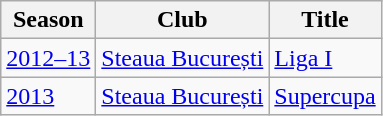<table class="wikitable">
<tr>
<th>Season</th>
<th>Club</th>
<th>Title</th>
</tr>
<tr>
<td><a href='#'>2012–13</a></td>
<td><a href='#'>Steaua București</a></td>
<td><a href='#'>Liga I</a></td>
</tr>
<tr>
<td><a href='#'>2013</a></td>
<td><a href='#'>Steaua București</a></td>
<td><a href='#'>Supercupa</a></td>
</tr>
</table>
